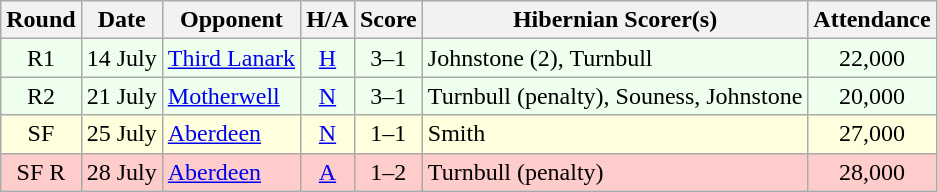<table class="wikitable" style="text-align:center">
<tr>
<th>Round</th>
<th>Date</th>
<th>Opponent</th>
<th>H/A</th>
<th>Score</th>
<th>Hibernian Scorer(s)</th>
<th>Attendance</th>
</tr>
<tr bgcolor=#EEFFEE>
<td>R1</td>
<td align=left>14 July</td>
<td align=left><a href='#'>Third Lanark</a></td>
<td><a href='#'>H</a></td>
<td>3–1</td>
<td align=left>Johnstone (2), Turnbull</td>
<td>22,000</td>
</tr>
<tr bgcolor=#EEFFEE>
<td>R2</td>
<td align=left>21 July</td>
<td align=left><a href='#'>Motherwell</a></td>
<td><a href='#'>N</a></td>
<td>3–1</td>
<td align=left>Turnbull (penalty), Souness, Johnstone</td>
<td>20,000</td>
</tr>
<tr bgcolor=#FFFFDD>
<td>SF</td>
<td align=left>25 July</td>
<td align=left><a href='#'>Aberdeen</a></td>
<td><a href='#'>N</a></td>
<td>1–1</td>
<td align=left>Smith</td>
<td>27,000</td>
</tr>
<tr bgcolor=#FFCCCC>
<td>SF R</td>
<td align=left>28 July</td>
<td align=left><a href='#'>Aberdeen</a></td>
<td><a href='#'>A</a></td>
<td>1–2</td>
<td align=left>Turnbull (penalty)</td>
<td>28,000</td>
</tr>
</table>
